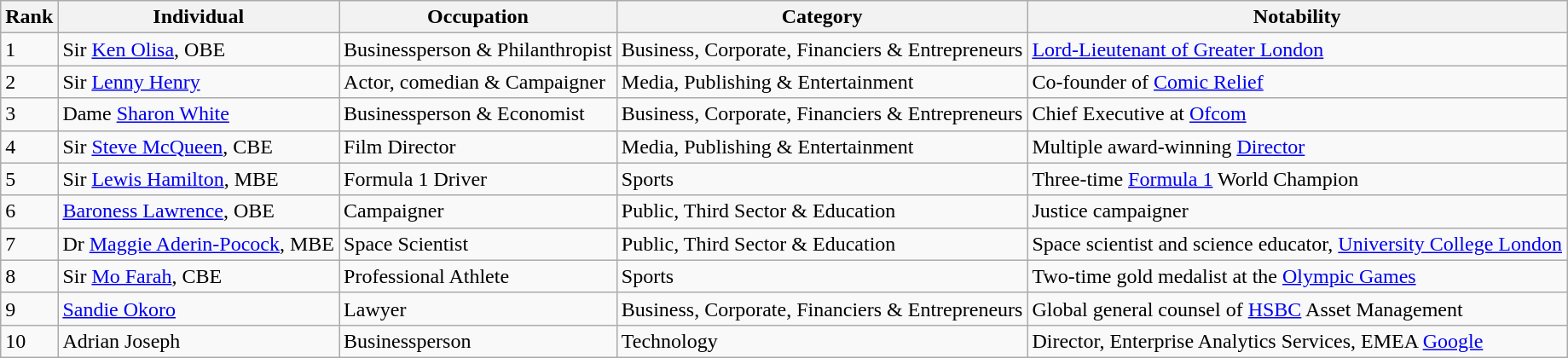<table class="wikitable sortable">
<tr>
<th>Rank</th>
<th>Individual</th>
<th>Occupation</th>
<th>Category</th>
<th>Notability</th>
</tr>
<tr>
<td>1</td>
<td>Sir <a href='#'>Ken Olisa</a>, OBE</td>
<td>Businessperson & Philanthropist</td>
<td>Business, Corporate, Financiers & Entrepreneurs</td>
<td><a href='#'>Lord-Lieutenant of Greater London</a></td>
</tr>
<tr>
<td>2</td>
<td>Sir <a href='#'>Lenny Henry</a></td>
<td>Actor, comedian & Campaigner</td>
<td>Media, Publishing & Entertainment</td>
<td>Co-founder of <a href='#'>Comic Relief</a></td>
</tr>
<tr>
<td>3</td>
<td>Dame <a href='#'>Sharon White</a></td>
<td>Businessperson & Economist</td>
<td>Business, Corporate, Financiers & Entrepreneurs</td>
<td>Chief Executive at <a href='#'>Ofcom</a></td>
</tr>
<tr>
<td>4</td>
<td>Sir <a href='#'>Steve McQueen</a>, CBE</td>
<td>Film Director</td>
<td>Media, Publishing & Entertainment</td>
<td>Multiple award-winning <a href='#'>Director</a></td>
</tr>
<tr>
<td>5</td>
<td>Sir <a href='#'>Lewis Hamilton</a>, MBE</td>
<td>Formula 1 Driver</td>
<td>Sports</td>
<td>Three-time <a href='#'>Formula 1</a> World Champion</td>
</tr>
<tr>
<td>6</td>
<td><a href='#'>Baroness Lawrence</a>, OBE</td>
<td>Campaigner</td>
<td>Public, Third Sector & Education</td>
<td>Justice campaigner</td>
</tr>
<tr>
<td>7</td>
<td>Dr <a href='#'>Maggie Aderin-Pocock</a>, MBE</td>
<td>Space Scientist</td>
<td>Public, Third Sector & Education</td>
<td>Space scientist and science educator, <a href='#'>University College London</a></td>
</tr>
<tr>
<td>8</td>
<td>Sir <a href='#'>Mo Farah</a>, CBE</td>
<td>Professional Athlete</td>
<td>Sports</td>
<td>Two-time gold medalist at the <a href='#'>Olympic Games</a></td>
</tr>
<tr>
<td>9</td>
<td><a href='#'>Sandie Okoro</a></td>
<td>Lawyer</td>
<td>Business, Corporate, Financiers & Entrepreneurs</td>
<td>Global general counsel of <a href='#'>HSBC</a> Asset Management</td>
</tr>
<tr>
<td>10</td>
<td>Adrian Joseph</td>
<td>Businessperson</td>
<td>Technology</td>
<td>Director, Enterprise Analytics Services, EMEA <a href='#'>Google</a></td>
</tr>
</table>
